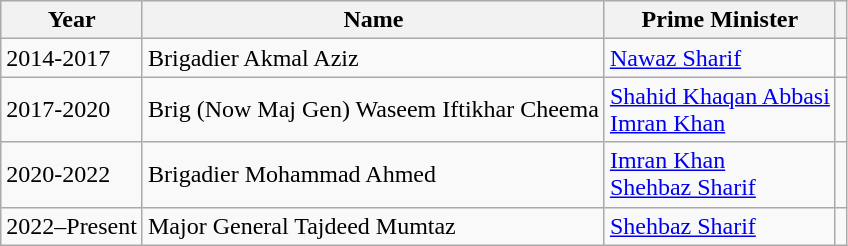<table class="wikitable">
<tr style="background:#cfc; text-align:center;">
<th>Year</th>
<th><strong>Name</strong></th>
<th><strong>Prime Minister</strong></th>
<th scope="col" class="unsortable"></th>
</tr>
<tr>
<td>2014-2017</td>
<td>Brigadier Akmal Aziz</td>
<td><a href='#'>Nawaz Sharif</a></td>
<td></td>
</tr>
<tr>
<td>2017-2020</td>
<td>Brig (Now Maj Gen) Waseem  Iftikhar Cheema</td>
<td><a href='#'>Shahid Khaqan Abbasi</a><br><a href='#'>Imran Khan</a></td>
<td></td>
</tr>
<tr>
<td>2020-2022</td>
<td>Brigadier Mohammad Ahmed</td>
<td><a href='#'>Imran Khan</a><br><a href='#'>Shehbaz Sharif</a></td>
<td></td>
</tr>
<tr>
<td>2022–Present</td>
<td>Major General Tajdeed Mumtaz</td>
<td><a href='#'>Shehbaz Sharif</a></td>
<td><br></td>
</tr>
</table>
